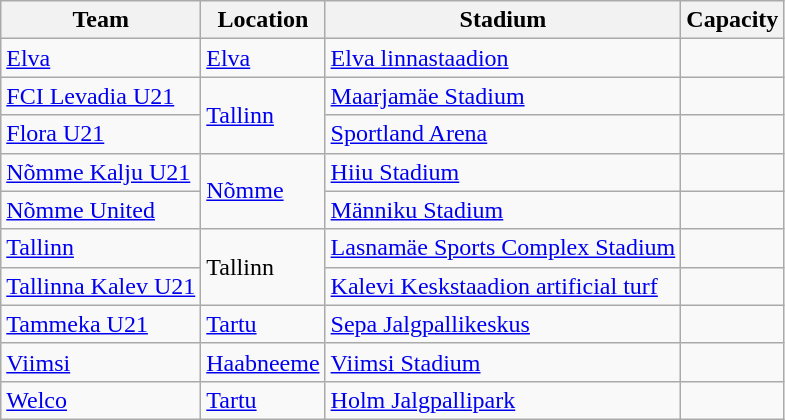<table class="wikitable sortable">
<tr>
<th>Team</th>
<th>Location</th>
<th>Stadium</th>
<th>Capacity</th>
</tr>
<tr>
<td><a href='#'>Elva</a></td>
<td><a href='#'>Elva</a></td>
<td><a href='#'>Elva linnastaadion</a></td>
<td align=center></td>
</tr>
<tr>
<td><a href='#'>FCI Levadia U21</a></td>
<td rowspan=2><a href='#'>Tallinn</a></td>
<td><a href='#'>Maarjamäe Stadium</a></td>
<td align=center></td>
</tr>
<tr>
<td><a href='#'>Flora U21</a></td>
<td><a href='#'>Sportland Arena</a></td>
<td align=center></td>
</tr>
<tr>
<td><a href='#'>Nõmme Kalju U21</a></td>
<td rowspan=2><a href='#'>Nõmme</a></td>
<td><a href='#'>Hiiu Stadium</a></td>
<td align=center></td>
</tr>
<tr>
<td><a href='#'>Nõmme United</a></td>
<td><a href='#'>Männiku Stadium</a></td>
<td align=center></td>
</tr>
<tr>
<td><a href='#'>Tallinn</a></td>
<td rowspan=2>Tallinn</td>
<td><a href='#'>Lasnamäe Sports Complex Stadium</a></td>
<td align=center></td>
</tr>
<tr>
<td><a href='#'>Tallinna Kalev U21</a></td>
<td><a href='#'>Kalevi Keskstaadion artificial turf</a></td>
<td align=center></td>
</tr>
<tr>
<td><a href='#'>Tammeka U21</a></td>
<td><a href='#'>Tartu</a></td>
<td><a href='#'>Sepa Jalgpallikeskus</a></td>
<td align=center></td>
</tr>
<tr>
<td><a href='#'>Viimsi</a></td>
<td><a href='#'>Haabneeme</a></td>
<td><a href='#'>Viimsi Stadium</a></td>
<td align=center></td>
</tr>
<tr>
<td><a href='#'>Welco</a></td>
<td><a href='#'>Tartu</a></td>
<td><a href='#'>Holm Jalgpallipark</a></td>
<td align=center></td>
</tr>
</table>
